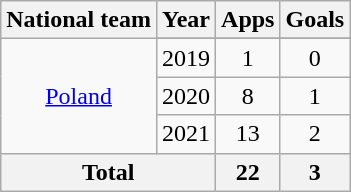<table class=wikitable style=text-align:center>
<tr>
<th>National team</th>
<th>Year</th>
<th>Apps</th>
<th>Goals</th>
</tr>
<tr>
<td rowspan="4"><a href='#'>Poland</a></td>
</tr>
<tr>
<td>2019</td>
<td>1</td>
<td>0</td>
</tr>
<tr>
<td>2020</td>
<td>8</td>
<td>1</td>
</tr>
<tr>
<td>2021</td>
<td>13</td>
<td>2</td>
</tr>
<tr>
<th colspan="2">Total</th>
<th>22</th>
<th>3</th>
</tr>
</table>
